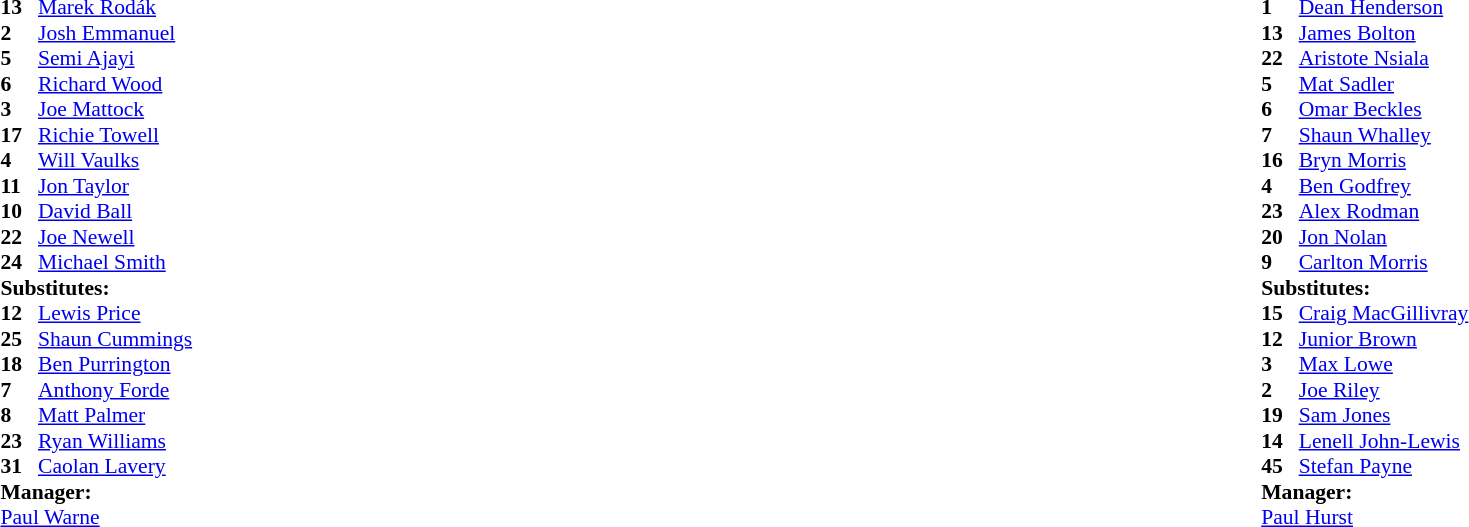<table style="width:100%;">
<tr>
<td style="vertical-align:top; width:40%;"><br><table style="font-size: 90%" cellspacing="0" cellpadding="0">
<tr>
<th width=25></th>
</tr>
<tr>
<td><strong>13</strong></td>
<td><a href='#'>Marek Rodák</a></td>
</tr>
<tr>
<td><strong>2</strong></td>
<td><a href='#'>Josh Emmanuel</a></td>
</tr>
<tr>
<td><strong>5</strong></td>
<td><a href='#'>Semi Ajayi</a></td>
</tr>
<tr>
<td><strong>6</strong></td>
<td><a href='#'>Richard Wood</a></td>
</tr>
<tr>
<td><strong>3</strong></td>
<td><a href='#'>Joe Mattock</a></td>
</tr>
<tr>
<td><strong>17</strong></td>
<td><a href='#'>Richie Towell</a></td>
</tr>
<tr>
<td><strong>4</strong></td>
<td><a href='#'>Will Vaulks</a></td>
</tr>
<tr>
<td><strong>11</strong></td>
<td><a href='#'>Jon Taylor</a></td>
<td></td>
</tr>
<tr>
<td><strong>10</strong></td>
<td><a href='#'>David Ball</a></td>
<td></td>
</tr>
<tr>
<td><strong>22</strong></td>
<td><a href='#'>Joe Newell</a></td>
<td></td>
</tr>
<tr>
<td><strong>24</strong></td>
<td><a href='#'>Michael Smith</a></td>
</tr>
<tr>
<td colspan=4><strong>Substitutes:</strong></td>
</tr>
<tr>
<td><strong>12</strong></td>
<td><a href='#'>Lewis Price</a></td>
</tr>
<tr>
<td><strong>25</strong></td>
<td><a href='#'>Shaun Cummings</a></td>
</tr>
<tr>
<td><strong>18</strong></td>
<td><a href='#'>Ben Purrington</a></td>
</tr>
<tr>
<td><strong>7</strong></td>
<td><a href='#'>Anthony Forde</a></td>
<td></td>
</tr>
<tr>
<td><strong>8</strong></td>
<td><a href='#'>Matt Palmer</a></td>
</tr>
<tr>
<td><strong>23</strong></td>
<td><a href='#'>Ryan Williams</a></td>
<td></td>
</tr>
<tr>
<td><strong>31</strong></td>
<td><a href='#'>Caolan Lavery</a></td>
<td></td>
</tr>
<tr>
<td colspan=4><strong>Manager:</strong></td>
</tr>
<tr>
<td colspan="4"><a href='#'>Paul Warne</a></td>
</tr>
</table>
</td>
<td style="vertical-align:top; width:50%;"><br><table cellspacing="0" cellpadding="0" style="font-size:90%; margin:auto;">
<tr>
<th width=25></th>
</tr>
<tr>
<td><strong>1</strong></td>
<td><a href='#'>Dean Henderson</a></td>
</tr>
<tr>
<td><strong>13</strong></td>
<td><a href='#'>James Bolton</a></td>
<td></td>
<td></td>
</tr>
<tr>
<td><strong>22</strong></td>
<td><a href='#'>Aristote Nsiala</a></td>
</tr>
<tr>
<td><strong>5</strong></td>
<td><a href='#'>Mat Sadler</a></td>
<td></td>
</tr>
<tr>
<td><strong>6</strong></td>
<td><a href='#'>Omar Beckles</a></td>
</tr>
<tr>
<td><strong>7</strong></td>
<td><a href='#'>Shaun Whalley</a></td>
<td></td>
</tr>
<tr>
<td><strong>16</strong></td>
<td><a href='#'>Bryn Morris</a></td>
<td></td>
</tr>
<tr>
<td><strong>4</strong></td>
<td><a href='#'>Ben Godfrey</a></td>
</tr>
<tr>
<td><strong>23</strong></td>
<td><a href='#'>Alex Rodman</a></td>
</tr>
<tr>
<td><strong>20</strong></td>
<td><a href='#'>Jon Nolan</a></td>
</tr>
<tr>
<td><strong>9</strong></td>
<td><a href='#'>Carlton Morris</a></td>
<td></td>
</tr>
<tr>
<td colspan=4><strong>Substitutes:</strong></td>
</tr>
<tr>
<td><strong>15</strong></td>
<td><a href='#'>Craig MacGillivray</a></td>
</tr>
<tr>
<td><strong>12</strong></td>
<td><a href='#'>Junior Brown</a></td>
</tr>
<tr>
<td><strong>3</strong></td>
<td><a href='#'>Max Lowe</a></td>
</tr>
<tr>
<td><strong>2</strong></td>
<td><a href='#'>Joe Riley</a></td>
<td></td>
</tr>
<tr>
<td><strong>19</strong></td>
<td><a href='#'>Sam Jones</a></td>
</tr>
<tr>
<td><strong>14</strong></td>
<td><a href='#'>Lenell John-Lewis</a></td>
<td></td>
</tr>
<tr>
<td><strong>45</strong></td>
<td><a href='#'>Stefan Payne</a></td>
<td></td>
</tr>
<tr>
<td colspan=4><strong>Manager:</strong></td>
</tr>
<tr>
<td colspan="4"><a href='#'>Paul Hurst</a></td>
</tr>
</table>
</td>
</tr>
</table>
